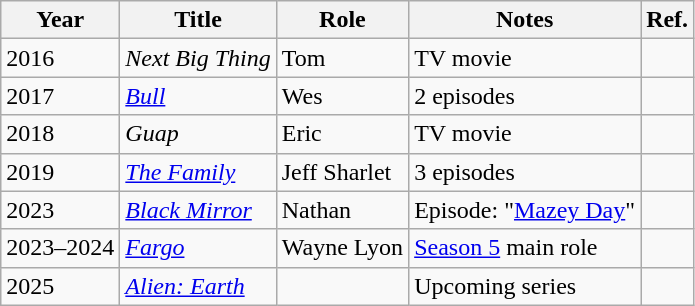<table class="wikitable sortable">
<tr>
<th>Year</th>
<th>Title</th>
<th>Role</th>
<th class="unsortable">Notes</th>
<th class="unsortable">Ref.</th>
</tr>
<tr>
<td>2016</td>
<td><em>Next Big Thing</em></td>
<td>Tom</td>
<td>TV movie</td>
<td></td>
</tr>
<tr>
<td>2017</td>
<td><em><a href='#'>Bull</a></em></td>
<td>Wes</td>
<td>2 episodes</td>
<td></td>
</tr>
<tr>
<td>2018</td>
<td><em>Guap</em></td>
<td>Eric</td>
<td>TV movie</td>
<td></td>
</tr>
<tr>
<td>2019</td>
<td><em><a href='#'>The Family</a></em></td>
<td>Jeff Sharlet</td>
<td>3 episodes</td>
<td></td>
</tr>
<tr>
<td>2023</td>
<td><em><a href='#'>Black Mirror</a></em></td>
<td>Nathan</td>
<td>Episode: "<a href='#'>Mazey Day</a>"</td>
<td></td>
</tr>
<tr>
<td>2023–2024</td>
<td><em><a href='#'>Fargo</a></em></td>
<td>Wayne Lyon</td>
<td><a href='#'>Season 5</a> main role</td>
<td></td>
</tr>
<tr>
<td>2025</td>
<td><em><a href='#'>Alien: Earth</a></em></td>
<td></td>
<td>Upcoming series</td>
<td></td>
</tr>
</table>
